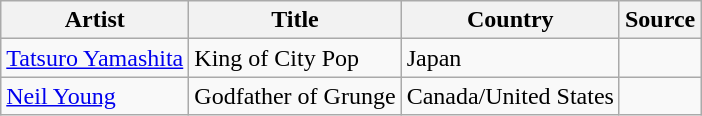<table class="wikitable sortable">
<tr>
<th>Artist</th>
<th>Title</th>
<th>Country</th>
<th class="unsortable">Source</th>
</tr>
<tr>
<td><a href='#'>Tatsuro Yamashita</a></td>
<td>King of City Pop</td>
<td>Japan</td>
<td></td>
</tr>
<tr>
<td><a href='#'>Neil Young</a></td>
<td>Godfather of Grunge</td>
<td>Canada/United States</td>
<td></td>
</tr>
</table>
